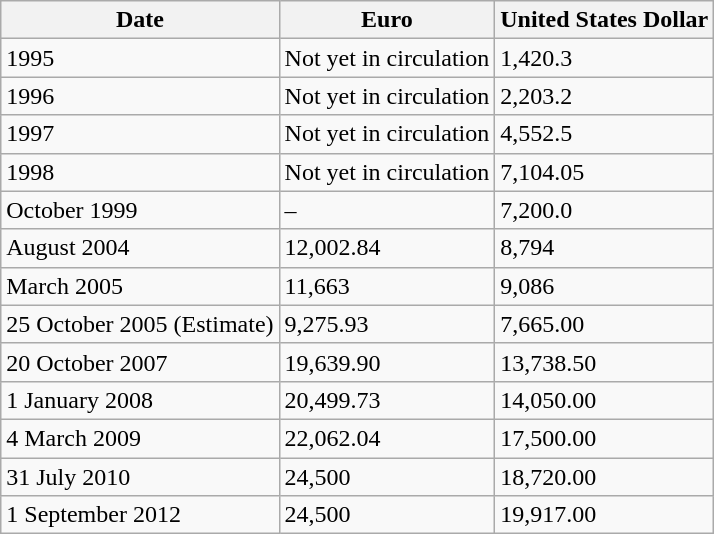<table class="wikitable">
<tr>
<th>Date</th>
<th>Euro</th>
<th>United States Dollar</th>
</tr>
<tr>
<td>1995</td>
<td>Not yet in circulation</td>
<td>1,420.3</td>
</tr>
<tr>
<td>1996</td>
<td>Not yet in circulation</td>
<td>2,203.2</td>
</tr>
<tr>
<td>1997</td>
<td>Not yet in circulation</td>
<td>4,552.5</td>
</tr>
<tr>
<td>1998</td>
<td>Not yet in circulation</td>
<td>7,104.05</td>
</tr>
<tr>
<td>October 1999</td>
<td>–</td>
<td>7,200.0</td>
</tr>
<tr>
<td>August 2004</td>
<td>12,002.84</td>
<td>8,794</td>
</tr>
<tr>
<td>March 2005</td>
<td>11,663</td>
<td>9,086</td>
</tr>
<tr>
<td>25 October 2005 (Estimate)</td>
<td>9,275.93</td>
<td>7,665.00</td>
</tr>
<tr>
<td>20 October 2007</td>
<td>19,639.90</td>
<td>13,738.50</td>
</tr>
<tr>
<td>1 January 2008</td>
<td>20,499.73</td>
<td>14,050.00</td>
</tr>
<tr>
<td>4 March 2009</td>
<td>22,062.04</td>
<td>17,500.00</td>
</tr>
<tr>
<td>31 July 2010</td>
<td>24,500</td>
<td>18,720.00</td>
</tr>
<tr>
<td>1 September 2012</td>
<td>24,500</td>
<td>19,917.00</td>
</tr>
</table>
